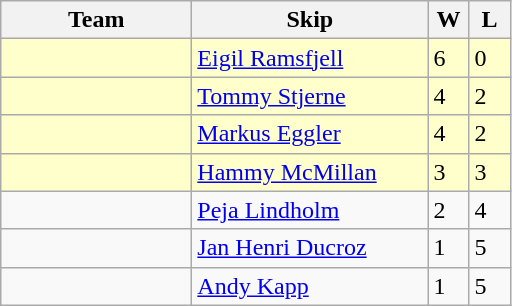<table class="wikitable">
<tr>
<th width="120">Team</th>
<th width="150">Skip</th>
<th width="20">W</th>
<th width="20">L</th>
</tr>
<tr bgcolor="#ffffcc">
<td></td>
<td><a href='#'>Eigil Ramsfjell</a></td>
<td>6</td>
<td>0</td>
</tr>
<tr bgcolor="#ffffcc">
<td></td>
<td><a href='#'>Tommy Stjerne</a></td>
<td>4</td>
<td>2</td>
</tr>
<tr bgcolor="#ffffcc">
<td></td>
<td><a href='#'>Markus Eggler</a></td>
<td>4</td>
<td>2</td>
</tr>
<tr bgcolor="#ffffcc">
<td></td>
<td><a href='#'>Hammy McMillan</a></td>
<td>3</td>
<td>3</td>
</tr>
<tr>
<td></td>
<td><a href='#'>Peja Lindholm</a></td>
<td>2</td>
<td>4</td>
</tr>
<tr>
<td></td>
<td><a href='#'>Jan Henri Ducroz</a></td>
<td>1</td>
<td>5</td>
</tr>
<tr>
<td></td>
<td><a href='#'>Andy Kapp</a></td>
<td>1</td>
<td>5</td>
</tr>
</table>
